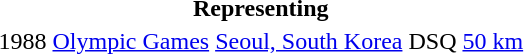<table>
<tr>
<th colspan="5">Representing </th>
</tr>
<tr>
<td>1988</td>
<td><a href='#'>Olympic Games</a></td>
<td><a href='#'>Seoul, South Korea</a></td>
<td>DSQ</td>
<td><a href='#'>50 km</a></td>
</tr>
</table>
